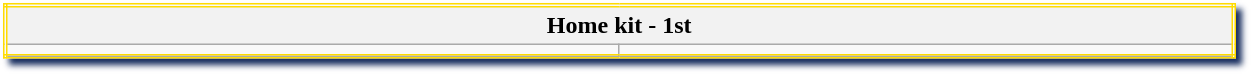<table class="wikitable" style="width:65%; border:double #ffdc00; box-shadow: 4px 4px 4px #192f60;">
<tr>
<th colspan=2>Home kit - 1st</th>
</tr>
<tr>
<td></td>
<td></td>
</tr>
<tr>
</tr>
</table>
